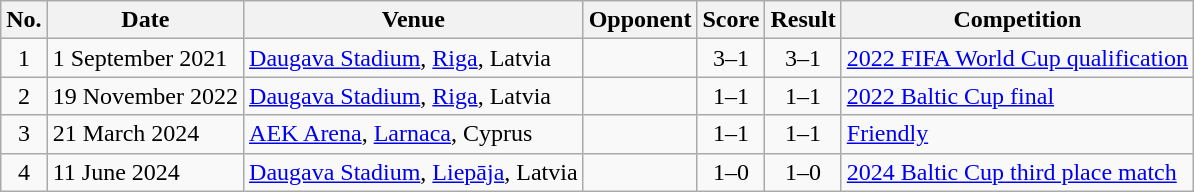<table class="wikitable sortable">
<tr>
<th scope="col">No.</th>
<th scope="col">Date</th>
<th scope="col">Venue</th>
<th scope="col">Opponent</th>
<th scope="col">Score</th>
<th scope="col">Result</th>
<th scope="col">Competition</th>
</tr>
<tr>
<td align="center">1</td>
<td>1 September 2021</td>
<td><a href='#'>Daugava Stadium</a>, <a href='#'>Riga</a>, Latvia</td>
<td></td>
<td align="center">3–1</td>
<td align="center">3–1</td>
<td><a href='#'>2022 FIFA World Cup qualification</a></td>
</tr>
<tr>
<td align="center">2</td>
<td>19 November 2022</td>
<td><a href='#'>Daugava Stadium</a>, <a href='#'>Riga</a>, Latvia</td>
<td></td>
<td align="center">1–1</td>
<td align="center">1–1<br></td>
<td><a href='#'>2022 Baltic Cup final</a></td>
</tr>
<tr>
<td align="center">3</td>
<td>21 March 2024</td>
<td><a href='#'>AEK Arena</a>, <a href='#'>Larnaca</a>, Cyprus</td>
<td></td>
<td align="center">1–1</td>
<td align="center">1–1</td>
<td><a href='#'>Friendly</a></td>
</tr>
<tr>
<td align="center">4</td>
<td>11 June 2024</td>
<td><a href='#'>Daugava Stadium</a>, <a href='#'>Liepāja</a>, Latvia</td>
<td></td>
<td align="center">1–0</td>
<td align="center">1–0</td>
<td><a href='#'>2024 Baltic Cup third place match</a></td>
</tr>
</table>
